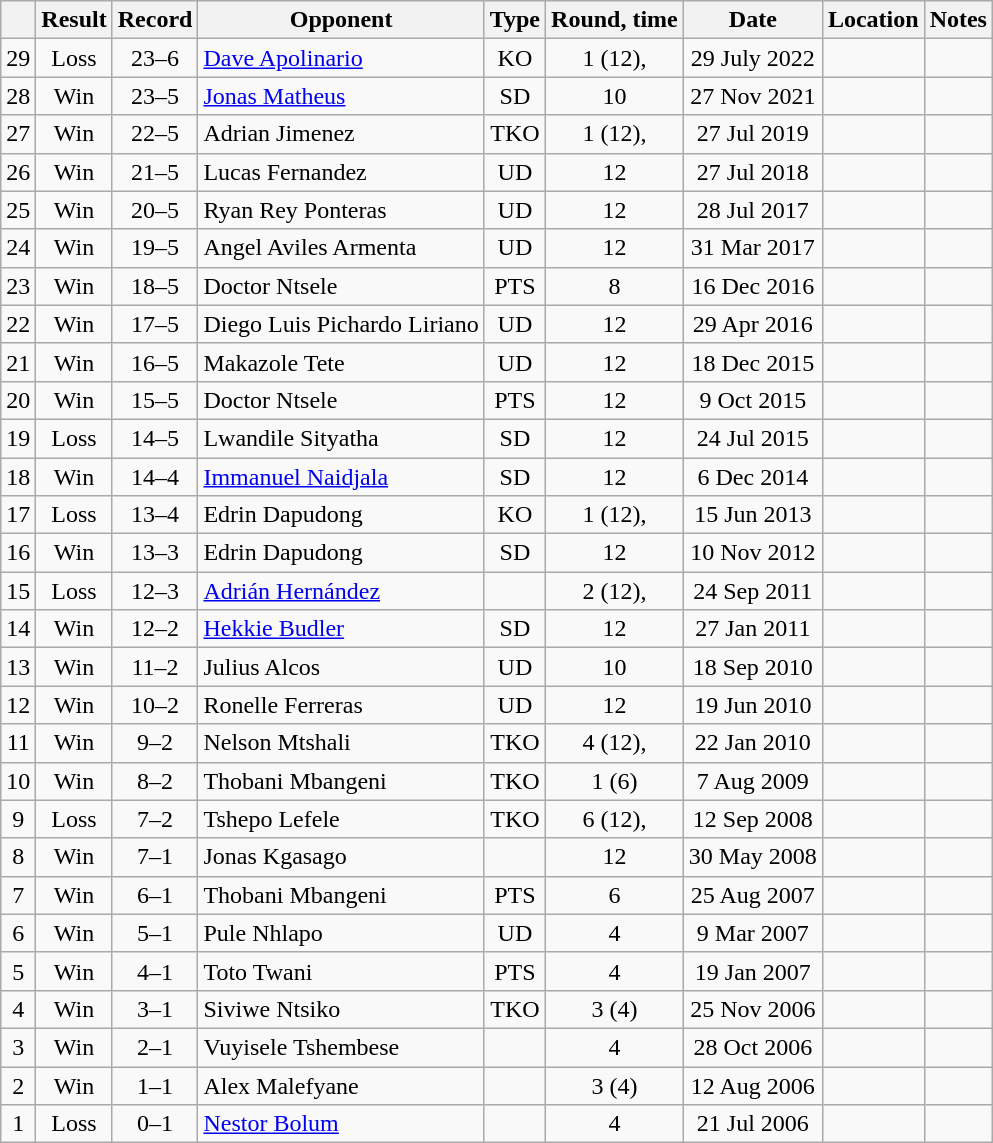<table class="wikitable" style="text-align:center">
<tr>
<th></th>
<th>Result</th>
<th>Record</th>
<th>Opponent</th>
<th>Type</th>
<th>Round, time</th>
<th>Date</th>
<th>Location</th>
<th>Notes</th>
</tr>
<tr>
<td>29</td>
<td>Loss</td>
<td>23–6</td>
<td style="text-align:left;"> <a href='#'>Dave Apolinario</a></td>
<td>KO</td>
<td>1 (12), </td>
<td>29 July 2022</td>
<td style="text-align:left;"></td>
<td style="text-align:left;"></td>
</tr>
<tr>
<td>28</td>
<td>Win</td>
<td>23–5</td>
<td style="text-align:left;"> <a href='#'>Jonas Matheus</a></td>
<td>SD</td>
<td>10</td>
<td>27 Nov 2021</td>
<td style="text-align:left;"></td>
<td></td>
</tr>
<tr>
<td>27</td>
<td>Win</td>
<td>22–5</td>
<td style="text-align:left;"> Adrian Jimenez</td>
<td>TKO</td>
<td>1 (12), </td>
<td>27 Jul 2019</td>
<td style="text-align:left;"></td>
<td style="text-align:left;"></td>
</tr>
<tr>
<td>26</td>
<td>Win</td>
<td>21–5</td>
<td style="text-align:left;"> Lucas Fernandez</td>
<td>UD</td>
<td>12</td>
<td>27 Jul 2018</td>
<td style="text-align:left;"></td>
<td style="text-align:left;"></td>
</tr>
<tr>
<td>25</td>
<td>Win</td>
<td>20–5</td>
<td style="text-align:left;"> Ryan Rey Ponteras</td>
<td>UD</td>
<td>12</td>
<td>28 Jul 2017</td>
<td style="text-align:left;"></td>
<td style="text-align:left;"></td>
</tr>
<tr>
<td>24</td>
<td>Win</td>
<td>19–5</td>
<td style="text-align:left;"> Angel Aviles Armenta</td>
<td>UD</td>
<td>12</td>
<td>31 Mar 2017</td>
<td style="text-align:left;"></td>
<td style="text-align:left;"></td>
</tr>
<tr>
<td>23</td>
<td>Win</td>
<td>18–5</td>
<td style="text-align:left;"> Doctor Ntsele</td>
<td>PTS</td>
<td>8</td>
<td>16 Dec 2016</td>
<td style="text-align:left;"></td>
<td></td>
</tr>
<tr>
<td>22</td>
<td>Win</td>
<td>17–5</td>
<td style="text-align:left;"> Diego Luis Pichardo Liriano</td>
<td>UD</td>
<td>12</td>
<td>29 Apr 2016</td>
<td style="text-align:left;"></td>
<td style="text-align:left;"></td>
</tr>
<tr>
<td>21</td>
<td>Win</td>
<td>16–5</td>
<td style="text-align:left;"> Makazole Tete</td>
<td>UD</td>
<td>12</td>
<td>18 Dec 2015</td>
<td style="text-align:left;"></td>
<td style="text-align:left;"></td>
</tr>
<tr>
<td>20</td>
<td>Win</td>
<td>15–5</td>
<td style="text-align:left;"> Doctor Ntsele</td>
<td>PTS</td>
<td>12</td>
<td>9 Oct 2015</td>
<td style="text-align:left;"></td>
<td style="text-align:left;"></td>
</tr>
<tr>
<td>19</td>
<td>Loss</td>
<td>14–5</td>
<td style="text-align:left;"> Lwandile Sityatha</td>
<td>SD</td>
<td>12</td>
<td>24 Jul 2015</td>
<td style="text-align:left;"></td>
<td style="text-align:left;"></td>
</tr>
<tr>
<td>18</td>
<td>Win</td>
<td>14–4</td>
<td style="text-align:left;"> <a href='#'>Immanuel Naidjala</a></td>
<td>SD</td>
<td>12</td>
<td>6 Dec 2014</td>
<td style="text-align:left;"></td>
<td style="text-align:left;"></td>
</tr>
<tr>
<td>17</td>
<td>Loss</td>
<td>13–4</td>
<td style="text-align:left;"> Edrin Dapudong</td>
<td>KO</td>
<td>1 (12), </td>
<td>15 Jun 2013</td>
<td style="text-align:left;"></td>
<td style="text-align:left;"></td>
</tr>
<tr>
<td>16</td>
<td>Win</td>
<td>13–3</td>
<td style="text-align:left;"> Edrin Dapudong</td>
<td>SD</td>
<td>12</td>
<td>10 Nov 2012</td>
<td style="text-align:left;"></td>
<td style="text-align:left;"></td>
</tr>
<tr>
<td>15</td>
<td>Loss</td>
<td>12–3</td>
<td style="text-align:left;"> <a href='#'>Adrián Hernández</a></td>
<td></td>
<td>2 (12), </td>
<td>24 Sep 2011</td>
<td style="text-align:left;"></td>
<td style="text-align:left;"></td>
</tr>
<tr>
<td>14</td>
<td>Win</td>
<td>12–2</td>
<td style="text-align:left;"> <a href='#'>Hekkie Budler</a></td>
<td>SD</td>
<td>12</td>
<td>27 Jan 2011</td>
<td style="text-align:left;"></td>
<td style="text-align:left;"></td>
</tr>
<tr>
<td>13</td>
<td>Win</td>
<td>11–2</td>
<td style="text-align:left;"> Julius Alcos</td>
<td>UD</td>
<td>10</td>
<td>18 Sep 2010</td>
<td style="text-align:left;"></td>
<td></td>
</tr>
<tr>
<td>12</td>
<td>Win</td>
<td>10–2</td>
<td style="text-align:left;"> Ronelle Ferreras</td>
<td>UD</td>
<td>12</td>
<td>19 Jun 2010</td>
<td style="text-align:left;"></td>
<td style="text-align:left;"></td>
</tr>
<tr>
<td>11</td>
<td>Win</td>
<td>9–2</td>
<td style="text-align:left;"> Nelson Mtshali</td>
<td>TKO</td>
<td>4 (12), </td>
<td>22 Jan 2010</td>
<td style="text-align:left;"></td>
<td style="text-align:left;"></td>
</tr>
<tr>
<td>10</td>
<td>Win</td>
<td>8–2</td>
<td style="text-align:left;"> Thobani Mbangeni</td>
<td>TKO</td>
<td>1 (6)</td>
<td>7 Aug 2009</td>
<td style="text-align:left;"></td>
<td></td>
</tr>
<tr>
<td>9</td>
<td>Loss</td>
<td>7–2</td>
<td style="text-align:left;"> Tshepo Lefele</td>
<td>TKO</td>
<td>6 (12), </td>
<td>12 Sep 2008</td>
<td style="text-align:left;"></td>
<td style="text-align:left;"></td>
</tr>
<tr>
<td>8</td>
<td>Win</td>
<td>7–1</td>
<td style="text-align:left;"> Jonas Kgasago</td>
<td></td>
<td>12</td>
<td>30 May 2008</td>
<td style="text-align:left;"></td>
<td style="text-align:left;"></td>
</tr>
<tr>
<td>7</td>
<td>Win</td>
<td>6–1</td>
<td style="text-align:left;"> Thobani Mbangeni</td>
<td>PTS</td>
<td>6</td>
<td>25 Aug 2007</td>
<td style="text-align:left;"></td>
<td></td>
</tr>
<tr>
<td>6</td>
<td>Win</td>
<td>5–1</td>
<td style="text-align:left;"> Pule Nhlapo</td>
<td>UD</td>
<td>4</td>
<td>9 Mar 2007</td>
<td style="text-align:left;"></td>
<td></td>
</tr>
<tr>
<td>5</td>
<td>Win</td>
<td>4–1</td>
<td style="text-align:left;"> Toto Twani</td>
<td>PTS</td>
<td>4</td>
<td>19 Jan 2007</td>
<td style="text-align:left;"></td>
<td></td>
</tr>
<tr>
<td>4</td>
<td>Win</td>
<td>3–1</td>
<td style="text-align:left;"> Siviwe Ntsiko</td>
<td>TKO</td>
<td>3 (4)</td>
<td>25 Nov 2006</td>
<td style="text-align:left;"></td>
<td></td>
</tr>
<tr>
<td>3</td>
<td>Win</td>
<td>2–1</td>
<td style="text-align:left;"> Vuyisele Tshembese</td>
<td></td>
<td>4</td>
<td>28 Oct 2006</td>
<td style="text-align:left;"></td>
<td></td>
</tr>
<tr>
<td>2</td>
<td>Win</td>
<td>1–1</td>
<td style="text-align:left;"> Alex Malefyane</td>
<td></td>
<td>3 (4)</td>
<td>12 Aug 2006</td>
<td style="text-align:left;"></td>
<td></td>
</tr>
<tr>
<td>1</td>
<td>Loss</td>
<td>0–1</td>
<td style="text-align:left;"> <a href='#'>Nestor Bolum</a></td>
<td></td>
<td>4</td>
<td>21 Jul 2006</td>
<td style="text-align:left;"></td>
<td></td>
</tr>
</table>
